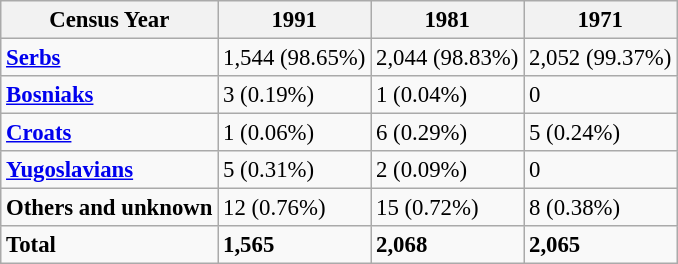<table class="wikitable" style="font-size:95%;">
<tr>
<th>Census Year</th>
<th>1991</th>
<th>1981</th>
<th>1971</th>
</tr>
<tr>
<td><strong><a href='#'>Serbs</a></strong></td>
<td>1,544 (98.65%)</td>
<td>2,044 (98.83%)</td>
<td>2,052 (99.37%)</td>
</tr>
<tr>
<td><strong><a href='#'>Bosniaks</a></strong></td>
<td>3 (0.19%)</td>
<td>1 (0.04%)</td>
<td>0</td>
</tr>
<tr>
<td><strong><a href='#'>Croats</a></strong></td>
<td>1 (0.06%)</td>
<td>6 (0.29%)</td>
<td>5 (0.24%)</td>
</tr>
<tr>
<td><strong><a href='#'>Yugoslavians</a></strong></td>
<td>5 (0.31%)</td>
<td>2 (0.09%)</td>
<td>0</td>
</tr>
<tr>
<td><strong>Others and unknown</strong></td>
<td>12 (0.76%)</td>
<td>15 (0.72%)</td>
<td>8 (0.38%)</td>
</tr>
<tr>
<td><strong>Total</strong></td>
<td><strong>1,565</strong></td>
<td><strong>2,068</strong></td>
<td><strong>2,065</strong></td>
</tr>
</table>
